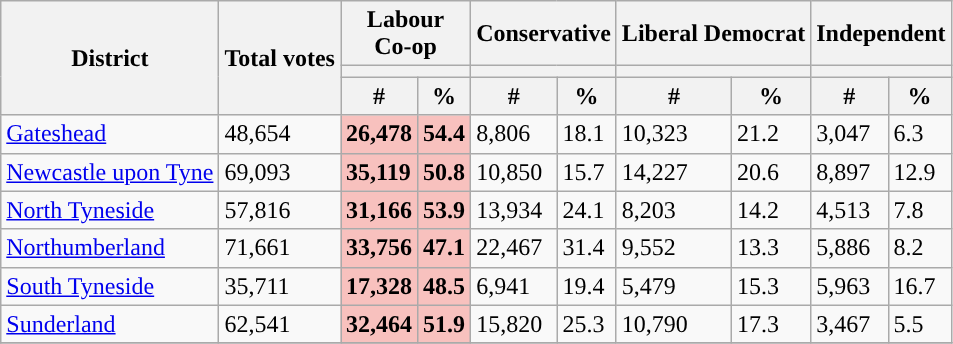<table class="wikitable sortable">
<tr>
<th rowspan=3>District</th>
<th rowspan=3>Total votes</th>
<th colspan="2">Labour<br>Co-op</th>
<th colspan="2">Conservative</th>
<th colspan="2">Liberal Democrat</th>
<th colspan="2">Independent</th>
</tr>
<tr>
<th colspan="2" style="background:"></th>
<th colspan="2" style="background:"></th>
<th colspan="2" style="background:"></th>
<th colspan="2" style="background:"></th>
</tr>
<tr>
<th>#</th>
<th>%</th>
<th>#</th>
<th>%</th>
<th>#</th>
<th>%</th>
<th>#</th>
<th>%</th>
</tr>
<tr>
<td><a href='#'>Gateshead</a></td>
<td>48,654</td>
<td style="background:#F8C1BE;"><strong>26,478</strong></td>
<td style="background:#F8C1BE;"><strong>54.4</strong></td>
<td>8,806</td>
<td>18.1</td>
<td>10,323</td>
<td>21.2</td>
<td>3,047</td>
<td>6.3</td>
</tr>
<tr>
<td><a href='#'>Newcastle upon Tyne</a></td>
<td>69,093</td>
<td style="background:#F8C1BE;"><strong>35,119</strong></td>
<td style="background:#F8C1BE;"><strong>50.8</strong></td>
<td>10,850</td>
<td>15.7</td>
<td>14,227</td>
<td>20.6</td>
<td>8,897</td>
<td>12.9</td>
</tr>
<tr>
<td><a href='#'>North Tyneside</a></td>
<td>57,816</td>
<td style="background:#F8C1BE;"><strong>31,166</strong></td>
<td style="background:#F8C1BE;"><strong>53.9</strong></td>
<td>13,934</td>
<td>24.1</td>
<td>8,203</td>
<td>14.2</td>
<td>4,513</td>
<td>7.8</td>
</tr>
<tr>
<td><a href='#'>Northumberland</a></td>
<td>71,661</td>
<td style="background:#F8C1BE;"><strong>33,756</strong></td>
<td style="background:#F8C1BE;"><strong>47.1</strong></td>
<td>22,467</td>
<td>31.4</td>
<td>9,552</td>
<td>13.3</td>
<td>5,886</td>
<td>8.2</td>
</tr>
<tr>
<td><a href='#'>South Tyneside</a></td>
<td>35,711</td>
<td style="background:#F8C1BE;"><strong>17,328</strong></td>
<td style="background:#F8C1BE;"><strong>48.5</strong></td>
<td>6,941</td>
<td>19.4</td>
<td>5,479</td>
<td>15.3</td>
<td>5,963</td>
<td>16.7</td>
</tr>
<tr>
<td><a href='#'>Sunderland</a></td>
<td>62,541</td>
<td style="background:#F8C1BE;"><strong>32,464</strong></td>
<td style="background:#F8C1BE;"><strong>51.9</strong></td>
<td>15,820</td>
<td>25.3</td>
<td>10,790</td>
<td>17.3</td>
<td>3,467</td>
<td>5.5</td>
</tr>
<tr>
</tr>
</table>
